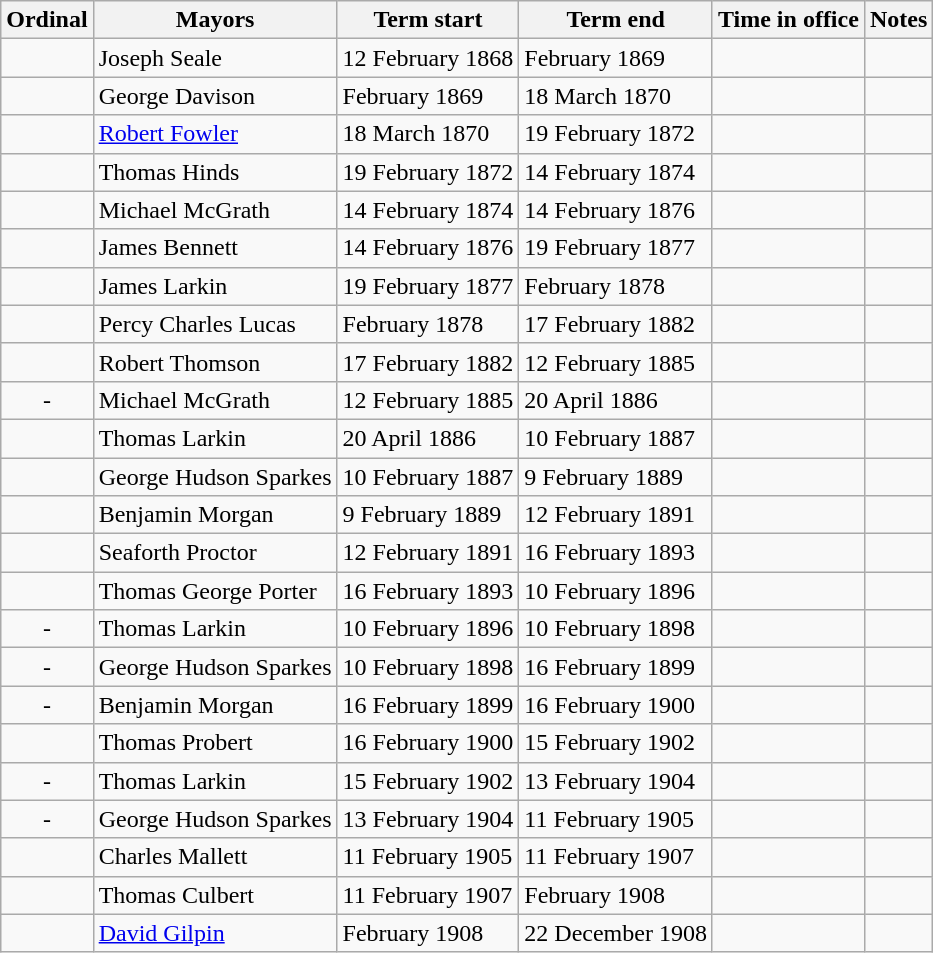<table class="wikitable">
<tr>
<th>Ordinal</th>
<th>Mayors</th>
<th>Term start</th>
<th>Term end</th>
<th>Time in office</th>
<th>Notes</th>
</tr>
<tr>
<td align=center></td>
<td>Joseph Seale</td>
<td>12 February 1868</td>
<td>February 1869</td>
<td></td>
<td></td>
</tr>
<tr>
<td align=center></td>
<td>George Davison</td>
<td>February 1869</td>
<td>18 March 1870</td>
<td></td>
<td></td>
</tr>
<tr>
<td align=center></td>
<td><a href='#'>Robert Fowler</a></td>
<td>18 March 1870</td>
<td>19 February 1872</td>
<td></td>
<td></td>
</tr>
<tr>
<td align=center></td>
<td>Thomas Hinds</td>
<td>19 February 1872</td>
<td>14 February 1874</td>
<td></td>
<td></td>
</tr>
<tr>
<td align=center></td>
<td>Michael McGrath</td>
<td>14 February 1874</td>
<td>14 February 1876</td>
<td></td>
<td></td>
</tr>
<tr>
<td align=center></td>
<td>James Bennett</td>
<td>14 February 1876</td>
<td>19 February 1877</td>
<td></td>
<td></td>
</tr>
<tr>
<td align=center></td>
<td>James Larkin</td>
<td>19 February 1877</td>
<td>February 1878</td>
<td></td>
<td></td>
</tr>
<tr>
<td align=center></td>
<td>Percy Charles Lucas</td>
<td>February 1878</td>
<td>17 February 1882</td>
<td></td>
<td></td>
</tr>
<tr>
<td align=center></td>
<td>Robert Thomson</td>
<td>17 February 1882</td>
<td>12 February 1885</td>
<td></td>
<td></td>
</tr>
<tr>
<td align=center>-</td>
<td>Michael McGrath</td>
<td>12 February 1885</td>
<td>20 April 1886</td>
<td></td>
<td></td>
</tr>
<tr>
<td align=center></td>
<td>Thomas Larkin</td>
<td>20 April 1886</td>
<td>10 February 1887</td>
<td></td>
<td></td>
</tr>
<tr>
<td align=center></td>
<td>George Hudson Sparkes</td>
<td>10 February 1887</td>
<td>9 February 1889</td>
<td></td>
<td></td>
</tr>
<tr>
<td align=center></td>
<td>Benjamin Morgan</td>
<td>9 February 1889</td>
<td>12 February 1891</td>
<td></td>
<td></td>
</tr>
<tr>
<td align=center></td>
<td>Seaforth Proctor</td>
<td>12 February 1891</td>
<td>16 February 1893</td>
<td></td>
<td></td>
</tr>
<tr>
<td align=center></td>
<td>Thomas George Porter</td>
<td>16 February 1893</td>
<td>10 February 1896</td>
<td></td>
<td></td>
</tr>
<tr>
<td align=center>-</td>
<td>Thomas Larkin</td>
<td>10 February 1896</td>
<td>10 February 1898</td>
<td></td>
<td></td>
</tr>
<tr>
<td align=center>-</td>
<td>George Hudson Sparkes</td>
<td>10 February 1898</td>
<td>16 February 1899</td>
<td></td>
<td></td>
</tr>
<tr>
<td align=center>-</td>
<td>Benjamin Morgan</td>
<td>16 February 1899</td>
<td>16 February 1900</td>
<td></td>
<td></td>
</tr>
<tr>
<td align=center></td>
<td>Thomas Probert</td>
<td>16 February 1900</td>
<td>15 February 1902</td>
<td></td>
<td></td>
</tr>
<tr>
<td align=center>-</td>
<td>Thomas Larkin</td>
<td>15 February 1902</td>
<td>13 February 1904</td>
<td></td>
<td></td>
</tr>
<tr>
<td align=center>-</td>
<td>George Hudson Sparkes</td>
<td>13 February 1904</td>
<td>11 February 1905</td>
<td></td>
<td></td>
</tr>
<tr>
<td align=center></td>
<td>Charles Mallett</td>
<td>11 February 1905</td>
<td>11 February 1907</td>
<td></td>
<td></td>
</tr>
<tr>
<td align=center></td>
<td>Thomas Culbert</td>
<td>11 February 1907</td>
<td>February 1908</td>
<td></td>
<td></td>
</tr>
<tr>
<td align=center></td>
<td><a href='#'>David Gilpin</a></td>
<td>February 1908</td>
<td>22 December 1908</td>
<td></td>
<td></td>
</tr>
</table>
